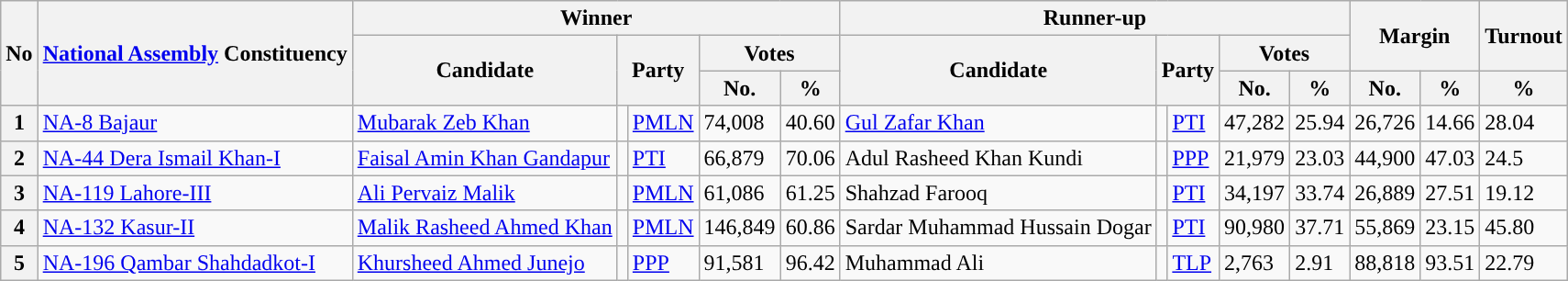<table class="wikitable sortable">
<tr>
<th rowspan="3">No</th>
<th rowspan="3"><a href='#'>National Assembly</a> Constituency</th>
<th colspan="5">Winner</th>
<th colspan="5">Runner-up</th>
<th colspan="2" rowspan="2">Margin</th>
<th rowspan="2">Turnout</th>
</tr>
<tr>
<th rowspan="2">Candidate</th>
<th colspan="2" rowspan="2">Party</th>
<th colspan="2">Votes</th>
<th rowspan="2">Candidate</th>
<th colspan="2" rowspan="2">Party</th>
<th colspan="2">Votes</th>
</tr>
<tr>
<th>No.</th>
<th>%</th>
<th>No.</th>
<th>%</th>
<th>No.</th>
<th>%</th>
<th>%</th>
</tr>
<tr>
<th>1</th>
<td><a href='#'>NA-8 Bajaur</a></td>
<td><a href='#'>Mubarak Zeb Khan</a></td>
<td></td>
<td><a href='#'>PMLN</a></td>
<td>74,008</td>
<td>40.60</td>
<td><a href='#'>Gul Zafar Khan</a></td>
<td></td>
<td><a href='#'>PTI</a></td>
<td>47,282</td>
<td>25.94</td>
<td>26,726</td>
<td>14.66</td>
<td>28.04</td>
</tr>
<tr>
<th>2</th>
<td><a href='#'>NA-44 Dera Ismail Khan-I</a></td>
<td><a href='#'>Faisal Amin Khan Gandapur</a></td>
<td></td>
<td><a href='#'>PTI</a></td>
<td>66,879</td>
<td>70.06</td>
<td>Adul Rasheed Khan Kundi</td>
<td></td>
<td><a href='#'>PPP</a></td>
<td>21,979</td>
<td>23.03</td>
<td>44,900</td>
<td>47.03</td>
<td>24.5</td>
</tr>
<tr>
<th>3</th>
<td><a href='#'>NA-119 Lahore-III</a></td>
<td><a href='#'>Ali Pervaiz Malik</a></td>
<td></td>
<td><a href='#'>PMLN</a></td>
<td>61,086</td>
<td>61.25</td>
<td>Shahzad Farooq</td>
<td></td>
<td><a href='#'>PTI</a></td>
<td>34,197</td>
<td>33.74</td>
<td>26,889</td>
<td>27.51</td>
<td>19.12</td>
</tr>
<tr>
<th>4</th>
<td><a href='#'>NA-132 Kasur-II</a></td>
<td><a href='#'>Malik Rasheed Ahmed Khan</a></td>
<td></td>
<td><a href='#'>PMLN</a></td>
<td>146,849</td>
<td>60.86</td>
<td>Sardar Muhammad Hussain Dogar</td>
<td></td>
<td><a href='#'>PTI</a></td>
<td>90,980</td>
<td>37.71</td>
<td>55,869</td>
<td>23.15</td>
<td>45.80</td>
</tr>
<tr>
<th>5</th>
<td><a href='#'>NA-196 Qambar Shahdadkot-I</a></td>
<td><a href='#'>Khursheed Ahmed Junejo</a></td>
<td></td>
<td><a href='#'>PPP</a></td>
<td>91,581</td>
<td>96.42</td>
<td>Muhammad Ali</td>
<td></td>
<td><a href='#'>TLP</a></td>
<td>2,763</td>
<td>2.91</td>
<td>88,818</td>
<td>93.51</td>
<td>22.79</td>
</tr>
</table>
